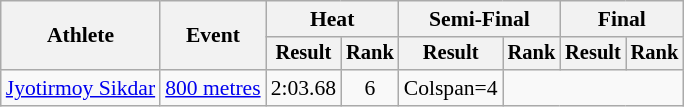<table class="wikitable" style="font-size:90%">
<tr>
<th rowspan="2">Athlete</th>
<th rowspan="2">Event</th>
<th colspan="2">Heat</th>
<th colspan="2">Semi-Final</th>
<th colspan="2">Final</th>
</tr>
<tr style="font-size:95%">
<th>Result</th>
<th>Rank</th>
<th>Result</th>
<th>Rank</th>
<th>Result</th>
<th>Rank</th>
</tr>
<tr style="text-align:center">
<td style="text-align:left"><a href='#'>Jyotirmoy Sikdar</a></td>
<td style="text-align:left"><a href='#'>800 metres</a></td>
<td>2:03.68</td>
<td>6</td>
<td>Colspan=4 </td>
</tr>
</table>
